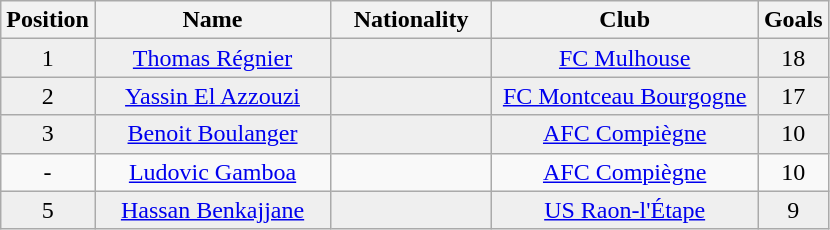<table class="wikitable">
<tr>
<th width="40">Position</th>
<th width="150">Name</th>
<th width="100">Nationality</th>
<th width="170">Club</th>
<th width="40">Goals</th>
</tr>
<tr bgcolor="#EFEFEF">
<td align="center">1</td>
<td style="text-align: center"><a href='#'>Thomas Régnier</a></td>
<td style="text-align: center"></td>
<td style="text-align: center"><a href='#'>FC Mulhouse</a></td>
<td style="text-align: center">18</td>
</tr>
<tr bgcolor="#EFEFEF">
<td align="center">2</td>
<td style="text-align: center"><a href='#'>Yassin El Azzouzi</a></td>
<td style="text-align: center"></td>
<td style="text-align: center"><a href='#'>FC Montceau Bourgogne</a></td>
<td style="text-align: center">17</td>
</tr>
<tr bgcolor="#EFEFEF">
<td align="center">3</td>
<td style="text-align: center"><a href='#'>Benoit Boulanger</a></td>
<td style="text-align: center"></td>
<td style="text-align: center"><a href='#'>AFC Compiègne</a></td>
<td style="text-align: center">10</td>
</tr>
<tr>
<td align="center">-</td>
<td style="text-align: center"><a href='#'>Ludovic Gamboa</a></td>
<td style="text-align: center"></td>
<td style="text-align: center"><a href='#'>AFC Compiègne</a></td>
<td style="text-align: center">10</td>
</tr>
<tr bgcolor="#EFEFEF">
<td align="center">5</td>
<td style="text-align: center"><a href='#'>Hassan Benkajjane</a></td>
<td style="text-align: center"></td>
<td style="text-align: center"><a href='#'>US Raon-l'Étape</a></td>
<td style="text-align: center">9</td>
</tr>
</table>
